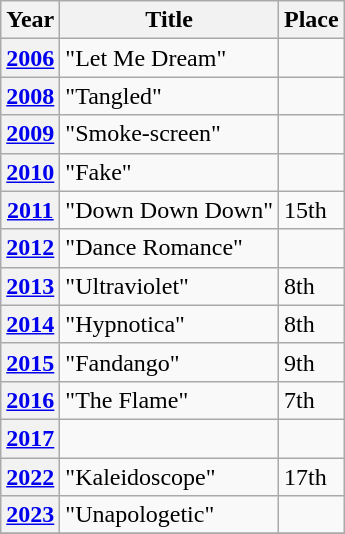<table class="wikitable plainrowheaders sortable">
<tr>
<th scope="col">Year</th>
<th scope="col">Title</th>
<th scope="col">Place</th>
</tr>
<tr>
<th scope="row"><a href='#'>2006</a></th>
<td>"Let Me Dream"</td>
<td></td>
</tr>
<tr>
<th scope="row"><a href='#'>2008</a></th>
<td>"Tangled"</td>
<td></td>
</tr>
<tr>
<th scope="row"><a href='#'>2009</a></th>
<td>"Smoke-screen"</td>
<td></td>
</tr>
<tr>
<th scope="row"><a href='#'>2010</a></th>
<td>"Fake"</td>
<td></td>
</tr>
<tr>
<th scope="row"><a href='#'>2011</a></th>
<td>"Down Down Down"</td>
<td>15th</td>
</tr>
<tr>
<th scope="row"><a href='#'>2012</a></th>
<td>"Dance Romance"</td>
<td></td>
</tr>
<tr>
<th scope="row"><a href='#'>2013</a></th>
<td>"Ultraviolet"</td>
<td>8th</td>
</tr>
<tr>
<th scope="row"><a href='#'>2014</a></th>
<td>"Hypnotica"</td>
<td>8th</td>
</tr>
<tr>
<th scope="row"><a href='#'>2015</a></th>
<td>"Fandango"</td>
<td>9th</td>
</tr>
<tr>
<th scope="row"><a href='#'>2016</a></th>
<td>"The Flame"</td>
<td>7th</td>
</tr>
<tr>
<th scope="row"><a href='#'>2017</a></th>
<td></td>
<td></td>
</tr>
<tr>
<th scope="row"><a href='#'>2022</a></th>
<td>"Kaleidoscope"</td>
<td>17th</td>
</tr>
<tr>
<th scope="row"><a href='#'>2023</a></th>
<td>"Unapologetic"</td>
<td></td>
</tr>
<tr>
</tr>
</table>
